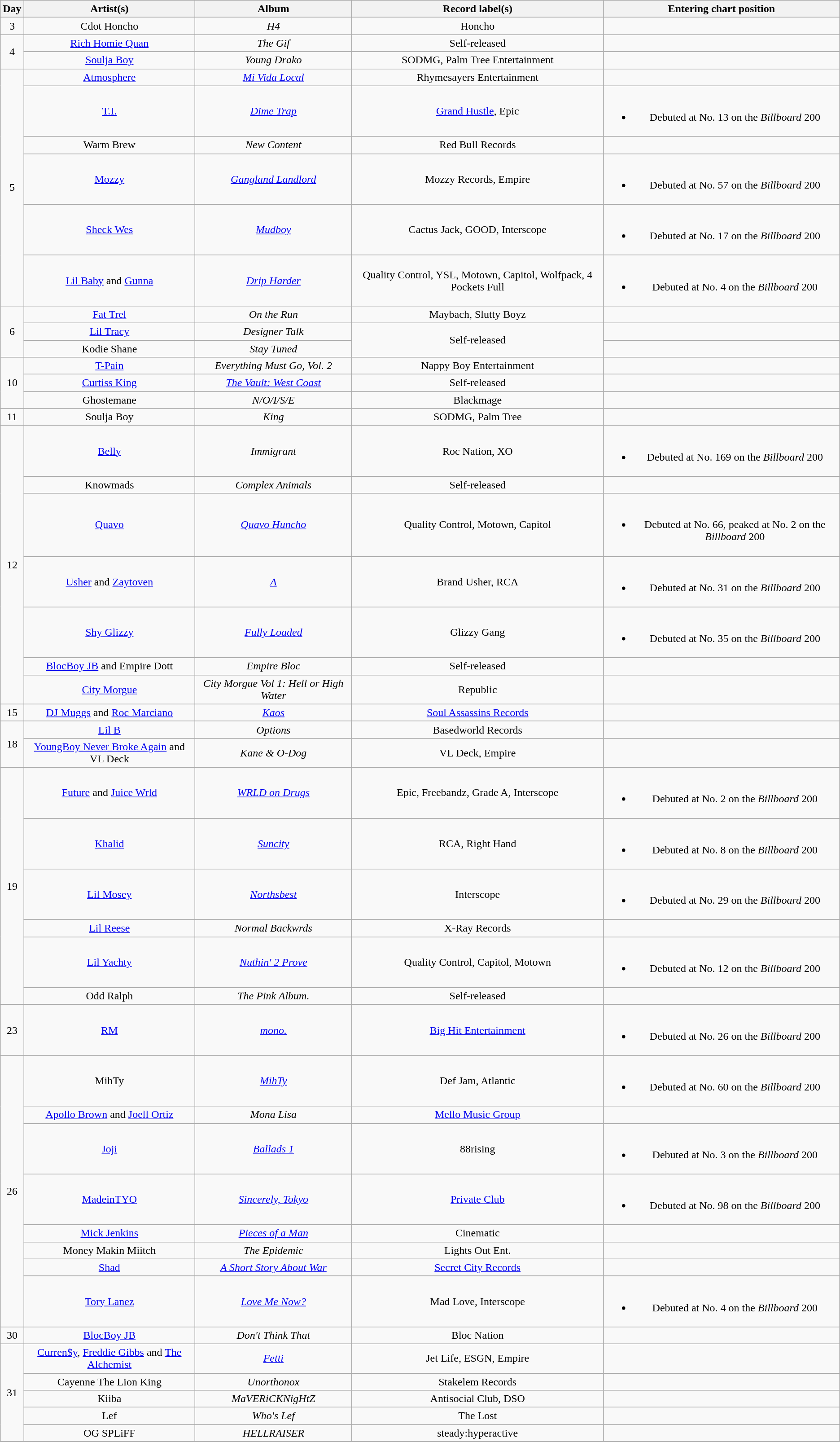<table class="wikitable" style="text-align:center;">
<tr>
<th scope="col">Day</th>
<th scope="col">Artist(s)</th>
<th scope="col">Album</th>
<th scope="col">Record label(s)</th>
<th scope="col">Entering chart position</th>
</tr>
<tr>
<td>3</td>
<td>Cdot Honcho</td>
<td><em>H4</em></td>
<td>Honcho</td>
<td></td>
</tr>
<tr>
<td rowspan="2">4</td>
<td><a href='#'>Rich Homie Quan</a></td>
<td><em>The Gif</em></td>
<td>Self-released</td>
<td></td>
</tr>
<tr>
<td><a href='#'>Soulja Boy</a></td>
<td><em>Young Drako</em></td>
<td>SODMG, Palm Tree Entertainment</td>
<td></td>
</tr>
<tr>
<td rowspan="6">5</td>
<td><a href='#'>Atmosphere</a></td>
<td><em><a href='#'>Mi Vida Local</a></em></td>
<td>Rhymesayers Entertainment</td>
<td></td>
</tr>
<tr>
<td><a href='#'>T.I.</a></td>
<td><em><a href='#'>Dime Trap</a></em></td>
<td><a href='#'>Grand Hustle</a>, Epic</td>
<td><br><ul><li>Debuted at No. 13 on the <em>Billboard</em> 200</li></ul></td>
</tr>
<tr>
<td>Warm Brew</td>
<td><em>New Content</em></td>
<td>Red Bull Records</td>
<td></td>
</tr>
<tr>
<td><a href='#'>Mozzy</a></td>
<td><em><a href='#'>Gangland Landlord</a></em></td>
<td>Mozzy Records, Empire</td>
<td><br><ul><li>Debuted at No. 57 on the <em>Billboard</em> 200</li></ul></td>
</tr>
<tr>
<td><a href='#'>Sheck Wes</a></td>
<td><em><a href='#'>Mudboy</a></em></td>
<td>Cactus Jack, GOOD, Interscope</td>
<td><br><ul><li>Debuted at No. 17 on the <em>Billboard</em> 200</li></ul></td>
</tr>
<tr>
<td><a href='#'>Lil Baby</a> and <a href='#'>Gunna</a></td>
<td><em><a href='#'>Drip Harder</a></em></td>
<td>Quality Control, YSL, Motown, Capitol, Wolfpack, 4 Pockets Full</td>
<td><br><ul><li>Debuted at No. 4 on the <em>Billboard</em> 200</li></ul></td>
</tr>
<tr>
<td rowspan="3">6</td>
<td><a href='#'>Fat Trel</a></td>
<td><em>On the Run</em></td>
<td>Maybach, Slutty Boyz</td>
<td></td>
</tr>
<tr>
<td><a href='#'>Lil Tracy</a></td>
<td><em>Designer Talk</em></td>
<td rowspan="2">Self-released</td>
<td></td>
</tr>
<tr>
<td>Kodie Shane</td>
<td><em>Stay Tuned</em></td>
<td></td>
</tr>
<tr>
<td rowspan="3">10</td>
<td><a href='#'>T-Pain</a></td>
<td><em>Everything Must Go, Vol. 2</em></td>
<td>Nappy Boy Entertainment</td>
<td></td>
</tr>
<tr>
<td><a href='#'>Curtiss King</a></td>
<td><em><a href='#'>The Vault: West Coast</a></em></td>
<td>Self-released</td>
<td></td>
</tr>
<tr>
<td>Ghostemane</td>
<td><em>N/O/I/S/E</em></td>
<td>Blackmage</td>
<td></td>
</tr>
<tr>
<td>11</td>
<td>Soulja Boy</td>
<td><em>King</em></td>
<td>SODMG, Palm Tree</td>
<td></td>
</tr>
<tr>
<td rowspan="7">12</td>
<td><a href='#'>Belly</a></td>
<td><em>Immigrant</em></td>
<td>Roc Nation, XO</td>
<td><br><ul><li>Debuted at No. 169 on the <em>Billboard</em> 200</li></ul></td>
</tr>
<tr>
<td>Knowmads</td>
<td><em>Complex Animals</em></td>
<td>Self-released</td>
<td></td>
</tr>
<tr>
<td><a href='#'>Quavo</a></td>
<td><em><a href='#'>Quavo Huncho</a></em></td>
<td>Quality Control, Motown, Capitol</td>
<td><br><ul><li>Debuted at No. 66, peaked at No. 2 on the <em>Billboard</em> 200</li></ul></td>
</tr>
<tr>
<td><a href='#'>Usher</a> and <a href='#'>Zaytoven</a></td>
<td><em><a href='#'>A</a></em></td>
<td>Brand Usher, RCA</td>
<td><br><ul><li>Debuted at No. 31 on the <em>Billboard</em> 200</li></ul></td>
</tr>
<tr>
<td><a href='#'>Shy Glizzy</a></td>
<td><em><a href='#'>Fully Loaded</a></em></td>
<td>Glizzy Gang</td>
<td><br><ul><li>Debuted at No. 35 on the <em>Billboard</em> 200</li></ul></td>
</tr>
<tr>
<td><a href='#'>BlocBoy JB</a> and Empire Dott</td>
<td><em>Empire Bloc</em></td>
<td>Self-released</td>
<td></td>
</tr>
<tr>
<td><a href='#'>City Morgue</a></td>
<td><em>City Morgue Vol 1: Hell or High Water</em></td>
<td>Republic</td>
<td></td>
</tr>
<tr>
<td>15</td>
<td><a href='#'>DJ Muggs</a> and <a href='#'>Roc Marciano</a></td>
<td><em><a href='#'>Kaos</a></em></td>
<td><a href='#'>Soul Assassins Records</a></td>
<td></td>
</tr>
<tr>
<td rowspan="2">18</td>
<td><a href='#'>Lil B</a></td>
<td><em>Options</em></td>
<td>Basedworld Records</td>
<td></td>
</tr>
<tr>
<td><a href='#'>YoungBoy Never Broke Again</a> and VL Deck</td>
<td><em>Kane & O-Dog</em></td>
<td>VL Deck, Empire</td>
<td></td>
</tr>
<tr>
<td rowspan="6">19</td>
<td><a href='#'>Future</a> and <a href='#'>Juice Wrld</a></td>
<td><em><a href='#'>WRLD on Drugs</a></em></td>
<td>Epic, Freebandz, Grade A, Interscope</td>
<td><br><ul><li>Debuted at No. 2 on the <em>Billboard</em> 200</li></ul></td>
</tr>
<tr>
<td><a href='#'>Khalid</a></td>
<td><em><a href='#'>Suncity</a></em></td>
<td>RCA, Right Hand</td>
<td><br><ul><li>Debuted at No. 8 on the <em>Billboard</em> 200</li></ul></td>
</tr>
<tr>
<td><a href='#'>Lil Mosey</a></td>
<td><em><a href='#'>Northsbest</a></em></td>
<td>Interscope</td>
<td><br><ul><li>Debuted at No. 29 on the <em>Billboard</em> 200</li></ul></td>
</tr>
<tr>
<td><a href='#'>Lil Reese</a></td>
<td><em>Normal Backwrds</em></td>
<td>X-Ray Records</td>
<td></td>
</tr>
<tr>
<td><a href='#'>Lil Yachty</a></td>
<td><em><a href='#'>Nuthin' 2 Prove</a></em></td>
<td>Quality Control, Capitol, Motown</td>
<td><br><ul><li>Debuted at No. 12 on the <em>Billboard</em> 200</li></ul></td>
</tr>
<tr>
<td>Odd Ralph</td>
<td><em>The Pink Album.</em></td>
<td>Self-released</td>
<td></td>
</tr>
<tr>
<td>23</td>
<td><a href='#'>RM</a></td>
<td><em><a href='#'>mono.</a></em></td>
<td><a href='#'>Big Hit Entertainment</a></td>
<td><br><ul><li>Debuted at No. 26 on the <em>Billboard</em> 200</li></ul></td>
</tr>
<tr>
<td rowspan="8">26</td>
<td>MihTy</td>
<td><em><a href='#'>MihTy</a></em></td>
<td>Def Jam, Atlantic</td>
<td><br><ul><li>Debuted at No. 60 on the <em>Billboard</em> 200</li></ul></td>
</tr>
<tr>
<td><a href='#'>Apollo Brown</a> and <a href='#'>Joell Ortiz</a></td>
<td><em>Mona Lisa</em></td>
<td><a href='#'>Mello Music Group</a></td>
<td></td>
</tr>
<tr>
<td><a href='#'>Joji</a></td>
<td><em><a href='#'>Ballads 1</a></em></td>
<td>88rising</td>
<td><br><ul><li>Debuted at No. 3 on the <em>Billboard</em> 200</li></ul></td>
</tr>
<tr>
<td><a href='#'>MadeinTYO</a></td>
<td><em><a href='#'>Sincerely, Tokyo</a></em></td>
<td><a href='#'>Private Club</a></td>
<td><br><ul><li>Debuted at No. 98 on the <em>Billboard</em> 200</li></ul></td>
</tr>
<tr>
<td><a href='#'>Mick Jenkins</a></td>
<td><em><a href='#'>Pieces of a Man</a></em></td>
<td>Cinematic</td>
<td></td>
</tr>
<tr>
<td>Money Makin Miitch</td>
<td><em>The Epidemic</em></td>
<td>Lights Out Ent.</td>
<td></td>
</tr>
<tr>
<td><a href='#'>Shad</a></td>
<td><em><a href='#'>A Short Story About War</a></em></td>
<td><a href='#'>Secret City Records</a></td>
<td></td>
</tr>
<tr>
<td><a href='#'>Tory Lanez</a></td>
<td><em><a href='#'>Love Me Now?</a></em></td>
<td>Mad Love, Interscope</td>
<td><br><ul><li>Debuted at No. 4 on the <em>Billboard</em> 200</li></ul></td>
</tr>
<tr>
<td>30</td>
<td><a href='#'>BlocBoy JB</a></td>
<td><em>Don't Think That</em></td>
<td>Bloc Nation</td>
<td></td>
</tr>
<tr>
<td rowspan="5">31</td>
<td><a href='#'>Curren$y</a>, <a href='#'>Freddie Gibbs</a> and <a href='#'>The Alchemist</a></td>
<td><em><a href='#'>Fetti</a></em></td>
<td>Jet Life, ESGN, Empire</td>
<td></td>
</tr>
<tr>
<td>Cayenne The Lion King</td>
<td><em>Unorthonox</em></td>
<td>Stakelem Records</td>
<td></td>
</tr>
<tr>
<td>Kiiba</td>
<td><em>MaVERiCKNigHtZ</em></td>
<td>Antisocial Club, DSO</td>
<td></td>
</tr>
<tr>
<td>Lef</td>
<td><em>Who's Lef</em></td>
<td>The Lost</td>
<td></td>
</tr>
<tr>
<td>OG SPLiFF</td>
<td><em>HELLRAISER</em></td>
<td>steady:hyperactive</td>
<td></td>
</tr>
<tr>
</tr>
</table>
